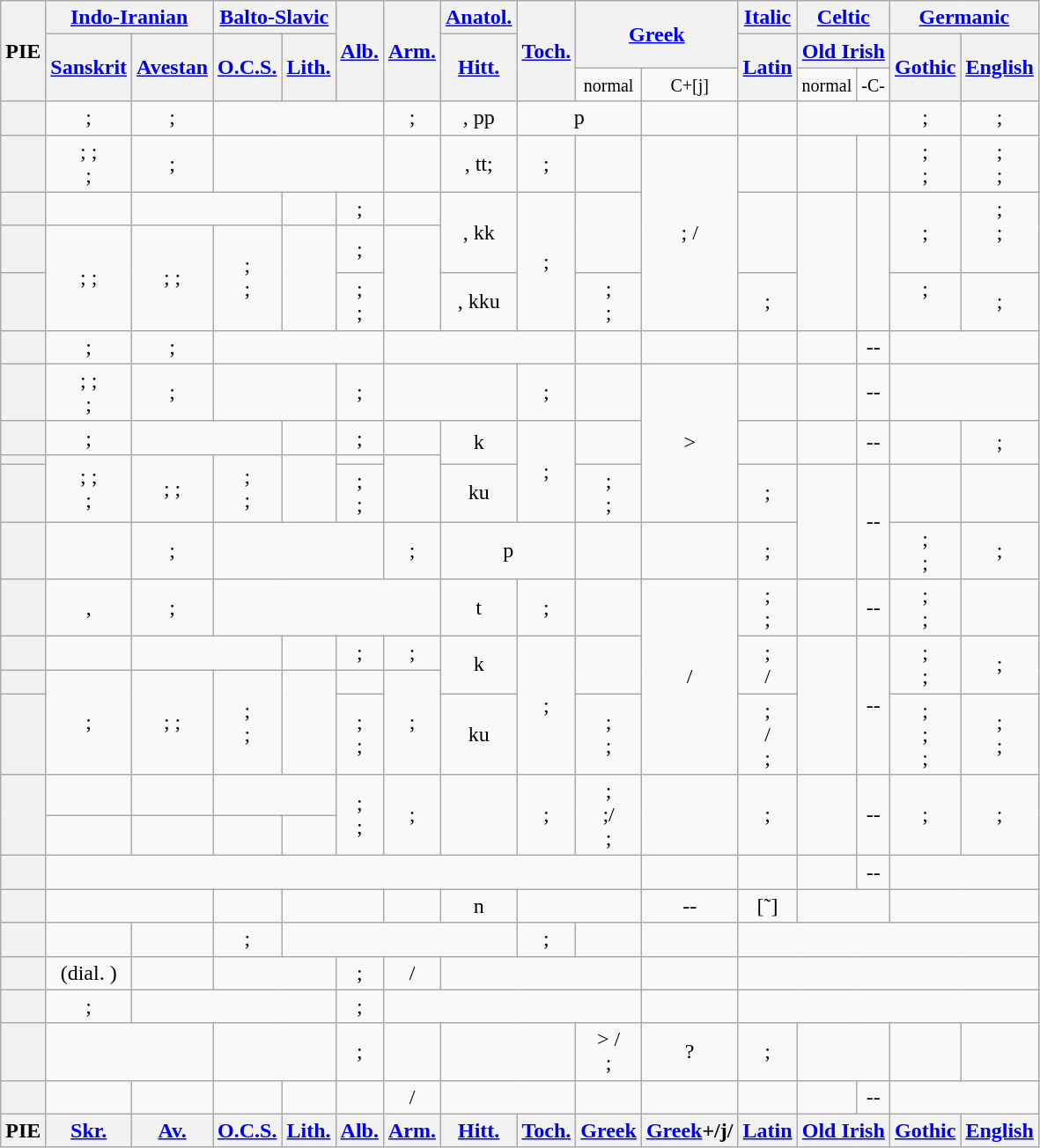<table class=wikitable style="white-space: nowrap;">
<tr>
<th rowspan="3">PIE</th>
<th colspan="2"><a href='#'>Indo-Iranian</a></th>
<th colspan="2"><a href='#'>Balto-Slavic</a></th>
<th rowspan="3"><a href='#'>Alb.</a></th>
<th rowspan="3"><a href='#'>Arm.</a></th>
<th><a href='#'>Anatol.</a></th>
<th rowspan="3"><a href='#'>Toch.</a></th>
<th colspan="2" rowspan="2"><a href='#'>Greek</a></th>
<th><a href='#'>Italic</a></th>
<th colspan="2"><a href='#'>Celtic</a></th>
<th colspan="2"><a href='#'>Germanic</a></th>
</tr>
<tr align=center>
<th rowspan="2"><a href='#'>Sanskrit</a></th>
<th rowspan="2"><a href='#'>Avestan</a></th>
<th rowspan="2"><a href='#'>O.C.S.</a></th>
<th rowspan="2"><a href='#'>Lith.</a></th>
<th rowspan="2"><a href='#'>Hitt.</a></th>
<th rowspan="2"><a href='#'>Latin</a></th>
<th colspan="2"><a href='#'>Old Irish</a></th>
<th rowspan="2"><a href='#'>Gothic</a></th>
<th rowspan="2"><a href='#'>English</a></th>
</tr>
<tr align=center>
<td><small>normal</small></td>
<td><small>C+[j] </small></td>
<td><small>normal</small></td>
<td><small>-C- </small></td>
</tr>
<tr align=center>
<th></th>
<td>;   </td>
<td>;  </td>
<td colspan="3"></td>
<td>;<br> </td>
<td>, pp</td>
<td colspan="2">p</td>
<td></td>
<td></td>
<td colspan="2"></td>
<td>;<br>  </td>
<td>;<br></td>
</tr>
<tr align=center>
<th></th>
<td>;   ;<br>; </td>
<td>; </td>
<td colspan="3"></td>
<td> </td>
<td>, tt;<br>  </td>
<td>;<br>  </td>
<td></td>
<td rowspan="4">; /</td>
<td></td>
<td></td>
<td> </td>
<td> ;<br> ; </td>
<td>;<br>; </td>
</tr>
<tr align=center>
<th></th>
<td> </td>
<td colspan="2"></td>
<td> </td>
<td> ;<br></td>
<td></td>
<td rowspan="2">, kk</td>
<td rowspan="3">;<br> </td>
<td rowspan="2"></td>
<td rowspan="2"> </td>
<td rowspan="3"> </td>
<td rowspan="3"> </td>
<td rowspan="2">;<br>  </td>
<td rowspan="2">;<br>;<br> <br></td>
</tr>
<tr align=center>
<th></th>
<td rowspan="2">;  ; <br>  </td>
<td rowspan="2">;  ; <br></td>
<td rowspan="2">;<br> ; <br> </td>
<td rowspan="2"></td>
<td>;<br> </td>
<td rowspan="2"> </td>
</tr>
<tr align=center>
<th></th>
<td>;<br>; <br> </td>
<td>, kku</td>
<td>;<br>; <br></td>
<td> ;<br>  </td>
<td> ;<br> <br></td>
<td>;<br> </td>
</tr>
<tr align=center>
<th></th>
<td>;  </td>
<td>;  </td>
<td colspan="3"></td>
<td colspan="3"></td>
<td></td>
<td></td>
<td></td>
<td> </td>
<td>--</td>
<td colspan="2"></td>
</tr>
<tr align=center>
<th></th>
<td>; ; <br>; </td>
<td>;  </td>
<td colspan="2"></td>
<td>;<br> </td>
<td colspan="2"></td>
<td>;<br>  </td>
<td></td>
<td rowspan="4">  > </td>
<td></td>
<td> </td>
<td>--</td>
<td colspan="2"></td>
</tr>
<tr align=center>
<th></th>
<td> ;<br>  </td>
<td colspan="2"></td>
<td> </td>
<td> ;<br></td>
<td> </td>
<td rowspan="2">k</td>
<td rowspan="3">;<br> </td>
<td rowspan="2"></td>
<td rowspan="2"></td>
<td rowspan="2"> </td>
<td rowspan="2">--</td>
<td rowspan="2"></td>
<td rowspan="2">;<br></td>
</tr>
<tr align=center>
<th></th>
<td rowspan="2">;  ; <br>;    </td>
<td rowspan="2">;  ; <br> </td>
<td rowspan="2">;<br> ; <br></td>
<td rowspan="2"></td>
<td></td>
<td rowspan="2"></td>
</tr>
<tr align=center>
<th></th>
<td>;<br>; <br> </td>
<td>ku</td>
<td>;<br>; <br></td>
<td> ;<br>  </td>
<td rowspan="2"> </td>
<td rowspan="2">--</td>
<td> </td>
<td></td>
</tr>
<tr align=center>
<th></th>
<td> </td>
<td>;  </td>
<td colspan="3"></td>
<td>;<br></td>
<td colspan="2">p</td>
<td> </td>
<td></td>
<td>;<br></td>
<td> ;<br> ;<br> </td>
<td>;<br></td>
</tr>
<tr align=center>
<th></th>
<td> , </td>
<td>;  </td>
<td colspan="4"></td>
<td>t</td>
<td>;<br>  </td>
<td> </td>
<td rowspan="4">/</td>
<td>;<br>;<br> </td>
<td> </td>
<td>--</td>
<td>;<br> ;<br> </td>
<td></td>
</tr>
<tr align=center>
<th></th>
<td> </td>
<td colspan="2"></td>
<td> </td>
<td> ;<br></td>
<td> ;<br></td>
<td rowspan="2">k</td>
<td rowspan="3">;<br>  </td>
<td rowspan="2"> </td>
<td rowspan="2">;<br> / </td>
<td rowspan="3"> </td>
<td rowspan="3">--</td>
<td rowspan="2">;<br> ;<br>  </td>
<td rowspan="2">;<br></td>
</tr>
<tr align=center>
<th></th>
<td rowspan="2"> ;<br>  </td>
<td rowspan="2">;  ; <br> </td>
<td rowspan="2">;<br> ; <br></td>
<td rowspan="2"></td>
<td></td>
<td rowspan="2">;<br>  </td>
</tr>
<tr align=center>
<th></th>
<td>;<br>; <br> </td>
<td>ku</td>
<td> ;<br> ; <br> </td>
<td>;<br> /<br> ;<br>  </td>
<td>;<br>;<br>;<br> </td>
<td>;<br>;<br></td>
</tr>
<tr align=center>
<th rowspan="2"></th>
<td></td>
<td> </td>
<td colspan="2"></td>
<td rowspan="2"> ;<br> ;<br></td>
<td rowspan="2">;<br></td>
<td rowspan="2"> </td>
<td rowspan="2">;<br> </td>
<td rowspan="2">;<br>;/<br>;<br> </td>
<td rowspan="2"></td>
<td rowspan="2">;<br></td>
<td rowspan="2"> </td>
<td rowspan="2">--</td>
<td rowspan="2">;<br> </td>
<td rowspan="2">;<br> </td>
</tr>
<tr align=center>
<td> </td>
<td> </td>
<td> </td>
<td> </td>
</tr>
<tr align=center>
<th></th>
<td colspan="9"></td>
<td></td>
<td></td>
<td> </td>
<td>--</td>
<td colspan="2"></td>
</tr>
<tr align=center>
<th> </th>
<td colspan="2"></td>
<td> </td>
<td colspan="2"></td>
<td></td>
<td>n</td>
<td colspan="2"></td>
<td>--</td>
<td> [˜]</td>
<td colspan="2"></td>
<td colspan="2"></td>
</tr>
<tr align=center>
<th></th>
<td></td>
<td></td>
<td>;<br>  </td>
<td colspan="4"></td>
<td>;<br> </td>
<td></td>
<td></td>
<td colspan="5"></td>
</tr>
<tr align=center>
<th></th>
<td> (dial. )</td>
<td></td>
<td colspan="2"></td>
<td>;<br> </td>
<td> /<br> </td>
<td colspan="3"></td>
<td></td>
<td colspan="5"></td>
</tr>
<tr align=center>
<th></th>
<td>; </td>
<td colspan="3"></td>
<td> ;<br> </td>
<td colspan="4"></td>
<td></td>
<td colspan="5"></td>
</tr>
<tr align=center>
<th></th>
<td colspan="2"> </td>
<td colspan="2"> </td>
<td> ;<br></td>
<td></td>
<td colspan="2"> </td>
<td>   >  /<br>;<br>  </td>
<td>?</td>
<td> ;<br>  </td>
<td colspan="2"></td>
<td></td>
<td></td>
</tr>
<tr align=center>
<th></th>
<td> </td>
<td> </td>
<td></td>
<td> </td>
<td></td>
<td> / </td>
<td colspan="2"></td>
<td></td>
<td></td>
<td> </td>
<td></td>
<td>--</td>
<td colspan="2"></td>
</tr>
<tr>
<th>PIE</th>
<th><a href='#'>Skr.</a></th>
<th><a href='#'>Av.</a></th>
<th><a href='#'>O.C.S.</a></th>
<th><a href='#'>Lith.</a></th>
<th><a href='#'>Alb.</a></th>
<th><a href='#'>Arm.</a></th>
<th><a href='#'>Hitt.</a></th>
<th><a href='#'>Toch.</a></th>
<th><a href='#'>Greek</a></th>
<th><a href='#'>Greek</a>+/j/</th>
<th><a href='#'>Latin</a></th>
<th colspan="2"><a href='#'>Old Irish</a></th>
<th><a href='#'>Gothic</a></th>
<th><a href='#'>English</a></th>
</tr>
</table>
